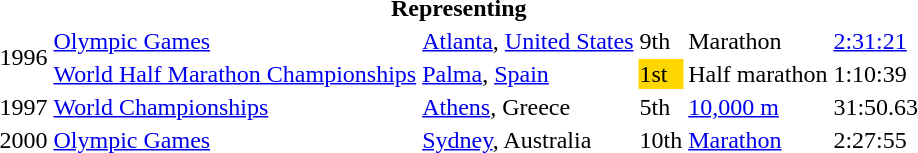<table>
<tr>
<th colspan="6">Representing </th>
</tr>
<tr>
<td rowspan=2>1996</td>
<td><a href='#'>Olympic Games</a></td>
<td><a href='#'>Atlanta</a>, <a href='#'>United States</a></td>
<td>9th</td>
<td>Marathon</td>
<td><a href='#'>2:31:21</a></td>
</tr>
<tr>
<td><a href='#'>World Half Marathon Championships</a></td>
<td><a href='#'>Palma</a>, <a href='#'>Spain</a></td>
<td bgcolor="gold">1st</td>
<td>Half marathon</td>
<td>1:10:39</td>
</tr>
<tr>
<td>1997</td>
<td><a href='#'>World Championships</a></td>
<td><a href='#'>Athens</a>, Greece</td>
<td>5th</td>
<td><a href='#'>10,000 m</a></td>
<td>31:50.63</td>
</tr>
<tr>
<td>2000</td>
<td><a href='#'>Olympic Games</a></td>
<td><a href='#'>Sydney</a>, Australia</td>
<td>10th</td>
<td><a href='#'>Marathon</a></td>
<td>2:27:55</td>
</tr>
</table>
